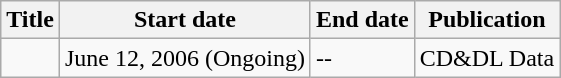<table class="wikitable">
<tr>
<th>Title</th>
<th>Start date</th>
<th>End date</th>
<th>Publication</th>
</tr>
<tr>
<td></td>
<td>June 12, 2006 (Ongoing)</td>
<td>--</td>
<td>CD&DL Data</td>
</tr>
</table>
